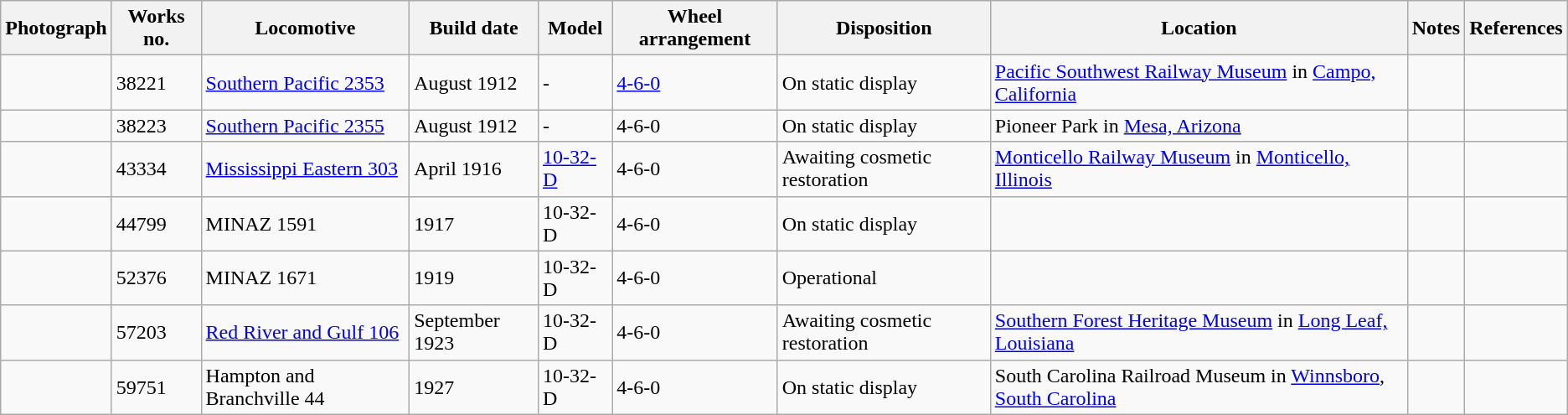<table class="wikitable">
<tr>
<th>Photograph</th>
<th>Works no.</th>
<th>Locomotive</th>
<th>Build date</th>
<th>Model</th>
<th>Wheel arrangement</th>
<th>Disposition</th>
<th>Location</th>
<th>Notes</th>
<th>References</th>
</tr>
<tr>
<td></td>
<td>38221</td>
<td><a href='#'>Southern Pacific 2353</a></td>
<td>August 1912</td>
<td>-</td>
<td><a href='#'>4-6-0</a></td>
<td>On static display</td>
<td><a href='#'>Pacific Southwest Railway Museum</a> in <a href='#'>Campo, California</a></td>
<td></td>
<td></td>
</tr>
<tr>
<td></td>
<td>38223</td>
<td><a href='#'>Southern Pacific 2355</a></td>
<td>August 1912</td>
<td>-</td>
<td>4-6-0</td>
<td>On static display</td>
<td>Pioneer Park in <a href='#'>Mesa, Arizona</a></td>
<td></td>
<td></td>
</tr>
<tr>
<td></td>
<td>43334</td>
<td><a href='#'>Mississippi Eastern 303</a></td>
<td>April 1916</td>
<td><a href='#'>10-32-D</a></td>
<td>4-6-0</td>
<td>Awaiting cosmetic restoration</td>
<td><a href='#'>Monticello Railway Museum</a> in <a href='#'>Monticello, Illinois</a></td>
<td></td>
<td></td>
</tr>
<tr>
<td></td>
<td>44799</td>
<td>MINAZ 1591</td>
<td>1917</td>
<td>10-32-D</td>
<td>4-6-0</td>
<td>On static display</td>
<td></td>
<td></td>
<td></td>
</tr>
<tr>
<td></td>
<td>52376</td>
<td>MINAZ 1671</td>
<td>1919</td>
<td>10-32-D</td>
<td>4-6-0</td>
<td>Operational</td>
<td></td>
<td></td>
<td></td>
</tr>
<tr>
<td></td>
<td>57203</td>
<td><a href='#'>Red River and Gulf 106</a></td>
<td>September 1923</td>
<td>10-32-D</td>
<td>4-6-0</td>
<td>Awaiting cosmetic restoration</td>
<td><a href='#'>Southern Forest Heritage Museum</a> in <a href='#'>Long Leaf, Louisiana</a></td>
<td></td>
<td></td>
</tr>
<tr>
<td></td>
<td>59751</td>
<td>Hampton and Branchville 44</td>
<td>1927</td>
<td>10-32-D</td>
<td>4-6-0</td>
<td>On static display</td>
<td>South Carolina Railroad Museum in <a href='#'>Winnsboro</a>, <a href='#'>South Carolina</a></td>
<td></td>
<td></td>
</tr>
</table>
